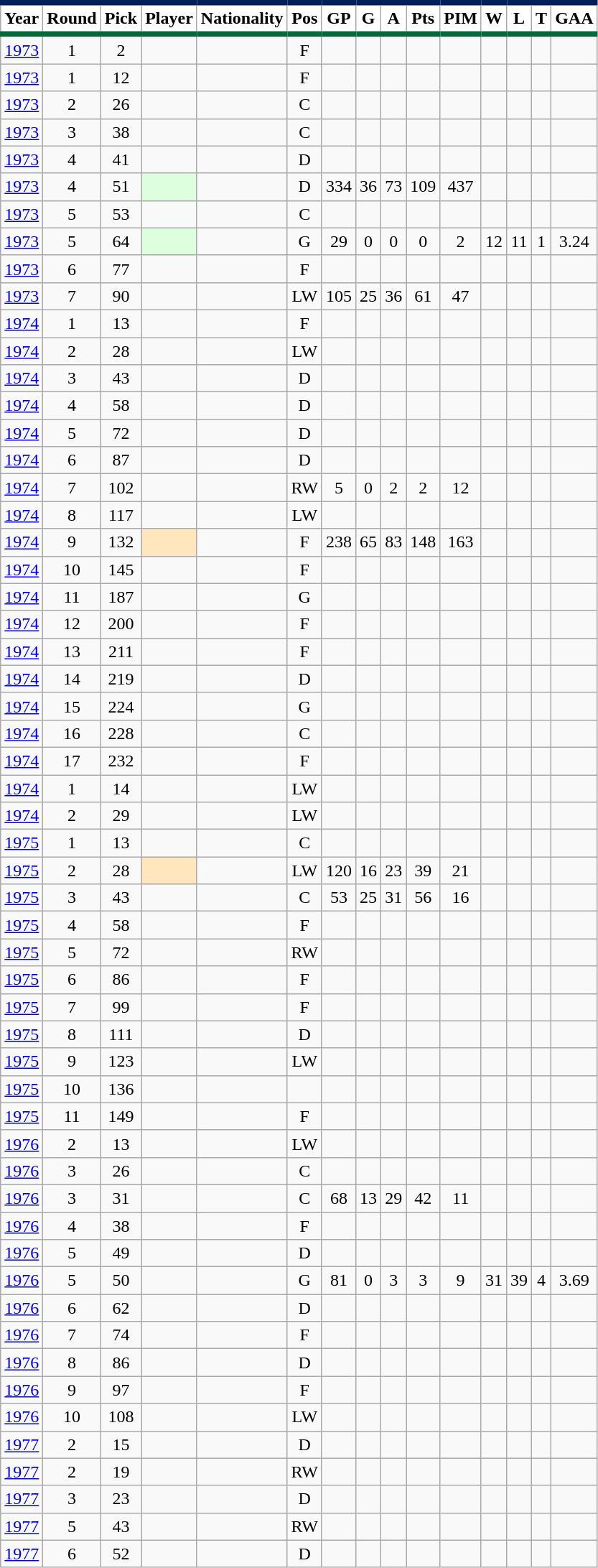<table class="wikitable sortable" style="text-align:center">
<tr>
<th style="background:#FFFFFF; border-top:#00205B 5px solid; border-bottom:#046A38 5px solid;">Year</th>
<th style="background:#FFFFFF; border-top:#00205B 5px solid; border-bottom:#046A38 5px solid; data-sort-type="number">Round</th>
<th style="background:#FFFFFF; border-top:#00205B 5px solid; border-bottom:#046A38 5px solid; data-sort-type="number">Pick</th>
<th style="background:#FFFFFF; border-top:#00205B 5px solid; border-bottom:#046A38 5px solid;">Player</th>
<th style="background:#FFFFFF; border-top:#00205B 5px solid; border-bottom:#046A38 5px solid;">Nationality</th>
<th style="background:#FFFFFF; border-top:#00205B 5px solid; border-bottom:#046A38 5px solid;">Pos</th>
<th style="background:#FFFFFF; border-top:#00205B 5px solid; border-bottom:#046A38 5px solid; data-sort-type="number">GP</th>
<th style="background:#FFFFFF; border-top:#00205B 5px solid; border-bottom:#046A38 5px solid; data-sort-type="number">G</th>
<th style="background:#FFFFFF; border-top:#00205B 5px solid; border-bottom:#046A38 5px solid; data-sort-type="number">A</th>
<th style="background:#FFFFFF; border-top:#00205B 5px solid; border-bottom:#046A38 5px solid; data-sort-type="number">Pts</th>
<th style="background:#FFFFFF; border-top:#00205B 5px solid; border-bottom:#046A38 5px solid; data-sort-type="number">PIM</th>
<th style="background:#FFFFFF; border-top:#00205B 5px solid; border-bottom:#046A38 5px solid; data-sort-type="number">W</th>
<th style="background:#FFFFFF; border-top:#00205B 5px solid; border-bottom:#046A38 5px solid; data-sort-type="number">L</th>
<th style="background:#FFFFFF; border-top:#00205B 5px solid; border-bottom:#046A38 5px solid; data-sort-type="number">T</th>
<th style="background:#FFFFFF; border-top:#00205B 5px solid; border-bottom:#046A38 5px solid; data-sort-type="number">GAA</th>
</tr>
<tr>
<td><a href='#'>1973</a></td>
<td>1</td>
<td>2</td>
<td align="left"></td>
<td align="left"></td>
<td>F</td>
<td></td>
<td></td>
<td></td>
<td></td>
<td></td>
<td></td>
<td></td>
<td></td>
<td></td>
</tr>
<tr>
<td><a href='#'>1973</a></td>
<td>1</td>
<td>12</td>
<td align="left"></td>
<td align="left"></td>
<td>F</td>
<td></td>
<td></td>
<td></td>
<td></td>
<td></td>
<td></td>
<td></td>
<td></td>
<td></td>
</tr>
<tr>
<td><a href='#'>1973</a></td>
<td>2</td>
<td>26</td>
<td align="left"></td>
<td align="left"></td>
<td>C</td>
<td></td>
<td></td>
<td></td>
<td></td>
<td></td>
<td></td>
<td></td>
<td></td>
<td></td>
</tr>
<tr>
<td><a href='#'>1973</a></td>
<td>3</td>
<td>38</td>
<td align="left"></td>
<td align="left"></td>
<td>C</td>
<td></td>
<td></td>
<td></td>
<td></td>
<td></td>
<td></td>
<td></td>
<td></td>
<td></td>
</tr>
<tr>
<td><a href='#'>1973</a></td>
<td>4</td>
<td>41</td>
<td align="left"></td>
<td align="left"></td>
<td>D</td>
<td></td>
<td></td>
<td></td>
<td></td>
<td></td>
<td></td>
<td></td>
<td></td>
<td></td>
</tr>
<tr>
<td><a href='#'>1973</a></td>
<td>4</td>
<td>51</td>
<td bgcolor="#DDFFDD" align="left"></td>
<td align="left"></td>
<td>D</td>
<td>334</td>
<td>36</td>
<td>73</td>
<td>109</td>
<td>437</td>
<td></td>
<td></td>
<td></td>
<td></td>
</tr>
<tr>
<td><a href='#'>1973</a></td>
<td>5</td>
<td>53</td>
<td align="left"></td>
<td align="left"></td>
<td>C</td>
<td></td>
<td></td>
<td></td>
<td></td>
<td></td>
<td></td>
<td></td>
<td></td>
<td></td>
</tr>
<tr>
<td><a href='#'>1973</a></td>
<td>5</td>
<td>64</td>
<td bgcolor="#DDFFDD" align="left"></td>
<td align="left"></td>
<td>G</td>
<td>29</td>
<td>0</td>
<td>0</td>
<td>0</td>
<td>2</td>
<td>12</td>
<td>11</td>
<td>1</td>
<td>3.24</td>
</tr>
<tr>
<td><a href='#'>1973</a></td>
<td>6</td>
<td>77</td>
<td align="left"></td>
<td align="left"></td>
<td>F</td>
<td></td>
<td></td>
<td></td>
<td></td>
<td></td>
<td></td>
<td></td>
<td></td>
<td></td>
</tr>
<tr>
<td><a href='#'>1973</a></td>
<td>7</td>
<td>90</td>
<td align="left"></td>
<td align="left"></td>
<td>LW</td>
<td>105</td>
<td>25</td>
<td>36</td>
<td>61</td>
<td>47</td>
<td></td>
<td></td>
<td></td>
<td></td>
</tr>
<tr>
<td><a href='#'>1974</a></td>
<td>1</td>
<td>13</td>
<td align="left"></td>
<td align="left"></td>
<td>F</td>
<td></td>
<td></td>
<td></td>
<td></td>
<td></td>
<td></td>
<td></td>
<td></td>
<td></td>
</tr>
<tr>
<td><a href='#'>1974</a></td>
<td>2</td>
<td>28</td>
<td align="left"></td>
<td align="left"></td>
<td>LW</td>
<td></td>
<td></td>
<td></td>
<td></td>
<td></td>
<td></td>
<td></td>
<td></td>
<td></td>
</tr>
<tr>
<td><a href='#'>1974</a></td>
<td>3</td>
<td>43</td>
<td align="left"></td>
<td align="left"></td>
<td>D</td>
<td></td>
<td></td>
<td></td>
<td></td>
<td></td>
<td></td>
<td></td>
<td></td>
<td></td>
</tr>
<tr>
<td><a href='#'>1974</a></td>
<td>4</td>
<td>58</td>
<td align="left"></td>
<td align="left"></td>
<td>D</td>
<td></td>
<td></td>
<td></td>
<td></td>
<td></td>
<td></td>
<td></td>
<td></td>
<td></td>
</tr>
<tr>
<td><a href='#'>1974</a></td>
<td>5</td>
<td>72</td>
<td align="left"></td>
<td align="left"></td>
<td>D</td>
<td></td>
<td></td>
<td></td>
<td></td>
<td></td>
<td></td>
<td></td>
<td></td>
<td></td>
</tr>
<tr>
<td><a href='#'>1974</a></td>
<td>6</td>
<td>87</td>
<td align="left"></td>
<td align="left"></td>
<td>D</td>
<td></td>
<td></td>
<td></td>
<td></td>
<td></td>
<td></td>
<td></td>
<td></td>
<td></td>
</tr>
<tr>
<td><a href='#'>1974</a></td>
<td>7</td>
<td>102</td>
<td align="left"></td>
<td align="left"></td>
<td>RW</td>
<td>5</td>
<td>0</td>
<td>2</td>
<td>2</td>
<td>12</td>
<td></td>
<td></td>
<td></td>
<td></td>
</tr>
<tr>
<td><a href='#'>1974</a></td>
<td>8</td>
<td>117</td>
<td align="left"></td>
<td align="left"></td>
<td>LW</td>
<td></td>
<td></td>
<td></td>
<td></td>
<td></td>
<td></td>
<td></td>
<td></td>
<td></td>
</tr>
<tr>
<td><a href='#'>1974</a></td>
<td>9</td>
<td>132</td>
<td bgcolor="#FFE6BD" align="left"></td>
<td align="left"></td>
<td>F</td>
<td>238</td>
<td>65</td>
<td>83</td>
<td>148</td>
<td>163</td>
<td></td>
<td></td>
<td></td>
<td></td>
</tr>
<tr>
<td><a href='#'>1974</a></td>
<td>10</td>
<td>145</td>
<td align="left"></td>
<td align="left"></td>
<td>F</td>
<td></td>
<td></td>
<td></td>
<td></td>
<td></td>
<td></td>
<td></td>
<td></td>
<td></td>
</tr>
<tr>
<td><a href='#'>1974</a></td>
<td>11</td>
<td>187</td>
<td align="left"></td>
<td align="left"></td>
<td>G</td>
<td></td>
<td></td>
<td></td>
<td></td>
<td></td>
<td></td>
<td></td>
<td></td>
<td></td>
</tr>
<tr>
<td><a href='#'>1974</a></td>
<td>12</td>
<td>200</td>
<td align="left"></td>
<td align="left"></td>
<td>F</td>
<td></td>
<td></td>
<td></td>
<td></td>
<td></td>
<td></td>
<td></td>
<td></td>
<td></td>
</tr>
<tr>
<td><a href='#'>1974</a></td>
<td>13</td>
<td>211</td>
<td align="left"></td>
<td align="left"></td>
<td>F</td>
<td></td>
<td></td>
<td></td>
<td></td>
<td></td>
<td></td>
<td></td>
<td></td>
<td></td>
</tr>
<tr>
<td><a href='#'>1974</a></td>
<td>14</td>
<td>219</td>
<td align="left"></td>
<td align="left"></td>
<td>D</td>
<td></td>
<td></td>
<td></td>
<td></td>
<td></td>
<td></td>
<td></td>
<td></td>
<td></td>
</tr>
<tr>
<td><a href='#'>1974</a></td>
<td>15</td>
<td>224</td>
<td align="left"></td>
<td align="left"></td>
<td>G</td>
<td></td>
<td></td>
<td></td>
<td></td>
<td></td>
<td></td>
<td></td>
<td></td>
<td></td>
</tr>
<tr>
<td><a href='#'>1974</a></td>
<td>16</td>
<td>228</td>
<td align="left"></td>
<td align="left"></td>
<td>C</td>
<td></td>
<td></td>
<td></td>
<td></td>
<td></td>
<td></td>
<td></td>
<td></td>
<td></td>
</tr>
<tr>
<td><a href='#'>1974</a></td>
<td>17</td>
<td>232</td>
<td align="left"></td>
<td align="left"></td>
<td>F</td>
<td></td>
<td></td>
<td></td>
<td></td>
<td></td>
<td></td>
<td></td>
<td></td>
<td></td>
</tr>
<tr>
<td><a href='#'>1974</a></td>
<td>1</td>
<td>14</td>
<td align="left"></td>
<td align="left"></td>
<td>LW</td>
<td></td>
<td></td>
<td></td>
<td></td>
<td></td>
<td></td>
<td></td>
<td></td>
<td></td>
</tr>
<tr>
<td><a href='#'>1974</a></td>
<td>2</td>
<td>29</td>
<td align="left"></td>
<td align="left"></td>
<td>LW</td>
<td></td>
<td></td>
<td></td>
<td></td>
<td></td>
<td></td>
<td></td>
<td></td>
<td></td>
</tr>
<tr>
<td><a href='#'>1975</a></td>
<td>1</td>
<td>13</td>
<td align="left"></td>
<td align="left"></td>
<td>C</td>
<td></td>
<td></td>
<td></td>
<td></td>
<td></td>
<td></td>
<td></td>
<td></td>
<td></td>
</tr>
<tr>
<td><a href='#'>1975</a></td>
<td>2</td>
<td>28</td>
<td bgcolor="#FFE6BD" align="left"></td>
<td align="left"></td>
<td>LW</td>
<td>120</td>
<td>16</td>
<td>23</td>
<td>39</td>
<td>21</td>
<td></td>
<td></td>
<td></td>
<td></td>
</tr>
<tr>
<td><a href='#'>1975</a></td>
<td>3</td>
<td>43</td>
<td align="left"></td>
<td align="left"></td>
<td>C</td>
<td>53</td>
<td>25</td>
<td>31</td>
<td>56</td>
<td>16</td>
<td></td>
<td></td>
<td></td>
<td></td>
</tr>
<tr>
<td><a href='#'>1975</a></td>
<td>4</td>
<td>58</td>
<td align="left"></td>
<td align="left"></td>
<td>F</td>
<td></td>
<td></td>
<td></td>
<td></td>
<td></td>
<td></td>
<td></td>
<td></td>
<td></td>
</tr>
<tr>
<td><a href='#'>1975</a></td>
<td>5</td>
<td>72</td>
<td align="left"></td>
<td align="left"></td>
<td>RW</td>
<td></td>
<td></td>
<td></td>
<td></td>
<td></td>
<td></td>
<td></td>
<td></td>
<td></td>
</tr>
<tr>
<td><a href='#'>1975</a></td>
<td>6</td>
<td>86</td>
<td align="left"></td>
<td align="left"></td>
<td>F</td>
<td></td>
<td></td>
<td></td>
<td></td>
<td></td>
<td></td>
<td></td>
<td></td>
<td></td>
</tr>
<tr>
<td><a href='#'>1975</a></td>
<td>7</td>
<td>99</td>
<td align="left"></td>
<td align="left"></td>
<td>F</td>
<td></td>
<td></td>
<td></td>
<td></td>
<td></td>
<td></td>
<td></td>
<td></td>
<td></td>
</tr>
<tr>
<td><a href='#'>1975</a></td>
<td>8</td>
<td>111</td>
<td align="left"></td>
<td align="left"></td>
<td>D</td>
<td></td>
<td></td>
<td></td>
<td></td>
<td></td>
<td></td>
<td></td>
<td></td>
<td></td>
</tr>
<tr>
<td><a href='#'>1975</a></td>
<td>9</td>
<td>123</td>
<td align="left"></td>
<td align="left"></td>
<td>LW</td>
<td></td>
<td></td>
<td></td>
<td></td>
<td></td>
<td></td>
<td></td>
<td></td>
<td></td>
</tr>
<tr>
<td><a href='#'>1975</a></td>
<td>10</td>
<td>136</td>
<td align="left"></td>
<td align="left"></td>
<td></td>
<td></td>
<td></td>
<td></td>
<td></td>
<td></td>
<td></td>
<td></td>
<td></td>
<td></td>
</tr>
<tr>
<td><a href='#'>1975</a></td>
<td>11</td>
<td>149</td>
<td align="left"></td>
<td align="left"></td>
<td>F</td>
<td></td>
<td></td>
<td></td>
<td></td>
<td></td>
<td></td>
<td></td>
<td></td>
<td></td>
</tr>
<tr>
<td><a href='#'>1976</a></td>
<td>2</td>
<td>13</td>
<td align="left"></td>
<td align="left"></td>
<td>LW</td>
<td></td>
<td></td>
<td></td>
<td></td>
<td></td>
<td></td>
<td></td>
<td></td>
<td></td>
</tr>
<tr>
<td><a href='#'>1976</a></td>
<td>3</td>
<td>26</td>
<td align="left"></td>
<td align="left"></td>
<td>C</td>
<td></td>
<td></td>
<td></td>
<td></td>
<td></td>
<td></td>
<td></td>
<td></td>
<td></td>
</tr>
<tr>
<td><a href='#'>1976</a></td>
<td>3</td>
<td>31</td>
<td align="left"></td>
<td align="left"></td>
<td>C</td>
<td>68</td>
<td>13</td>
<td>29</td>
<td>42</td>
<td>11</td>
<td></td>
<td></td>
<td></td>
<td></td>
</tr>
<tr>
<td><a href='#'>1976</a></td>
<td>4</td>
<td>38</td>
<td align="left"></td>
<td align="left"></td>
<td>F</td>
<td></td>
<td></td>
<td></td>
<td></td>
<td></td>
<td></td>
<td></td>
<td></td>
<td></td>
</tr>
<tr>
<td><a href='#'>1976</a></td>
<td>5</td>
<td>49</td>
<td align="left"></td>
<td align="left"></td>
<td>D</td>
<td></td>
<td></td>
<td></td>
<td></td>
<td></td>
<td></td>
<td></td>
<td></td>
<td></td>
</tr>
<tr>
<td><a href='#'>1976</a></td>
<td>5</td>
<td>50</td>
<td align="left"></td>
<td align="left"></td>
<td>G</td>
<td>81</td>
<td>0</td>
<td>3</td>
<td>3</td>
<td>9</td>
<td>31</td>
<td>39</td>
<td>4</td>
<td>3.69</td>
</tr>
<tr>
<td><a href='#'>1976</a></td>
<td>6</td>
<td>62</td>
<td align="left"></td>
<td align="left"></td>
<td>D</td>
<td></td>
<td></td>
<td></td>
<td></td>
<td></td>
<td></td>
<td></td>
<td></td>
<td></td>
</tr>
<tr>
<td><a href='#'>1976</a></td>
<td>7</td>
<td>74</td>
<td align="left"></td>
<td align="left"></td>
<td>F</td>
<td></td>
<td></td>
<td></td>
<td></td>
<td></td>
<td></td>
<td></td>
<td></td>
<td></td>
</tr>
<tr>
<td><a href='#'>1976</a></td>
<td>8</td>
<td>86</td>
<td align="left"></td>
<td align="left"></td>
<td>D</td>
<td></td>
<td></td>
<td></td>
<td></td>
<td></td>
<td></td>
<td></td>
<td></td>
<td></td>
</tr>
<tr>
<td><a href='#'>1976</a></td>
<td>9</td>
<td>97</td>
<td align="left"></td>
<td align="left"></td>
<td>F</td>
<td></td>
<td></td>
<td></td>
<td></td>
<td></td>
<td></td>
<td></td>
<td></td>
<td></td>
</tr>
<tr>
<td><a href='#'>1976</a></td>
<td>10</td>
<td>108</td>
<td align="left"></td>
<td align="left"></td>
<td>LW</td>
<td></td>
<td></td>
<td></td>
<td></td>
<td></td>
<td></td>
<td></td>
<td></td>
<td></td>
</tr>
<tr>
<td><a href='#'>1977</a></td>
<td>2</td>
<td>15</td>
<td align="left"></td>
<td align="left"></td>
<td>D</td>
<td></td>
<td></td>
<td></td>
<td></td>
<td></td>
<td></td>
<td></td>
<td></td>
<td></td>
</tr>
<tr>
<td><a href='#'>1977</a></td>
<td>2</td>
<td>19</td>
<td align="left"></td>
<td align="left"></td>
<td>RW</td>
<td></td>
<td></td>
<td></td>
<td></td>
<td></td>
<td></td>
<td></td>
<td></td>
<td></td>
</tr>
<tr>
<td><a href='#'>1977</a></td>
<td>3</td>
<td>23</td>
<td align="left"></td>
<td align="left"></td>
<td>D</td>
<td></td>
<td></td>
<td></td>
<td></td>
<td></td>
<td></td>
<td></td>
<td></td>
<td></td>
</tr>
<tr>
<td><a href='#'>1977</a></td>
<td>5</td>
<td>43</td>
<td align="left"></td>
<td align="left"></td>
<td>RW</td>
<td></td>
<td></td>
<td></td>
<td></td>
<td></td>
<td></td>
<td></td>
<td></td>
<td></td>
</tr>
<tr>
<td><a href='#'>1977</a></td>
<td>6</td>
<td>52</td>
<td align="left"></td>
<td align="left"></td>
<td>D</td>
<td></td>
<td></td>
<td></td>
<td></td>
<td></td>
<td></td>
<td></td>
<td></td>
<td></td>
</tr>
</table>
